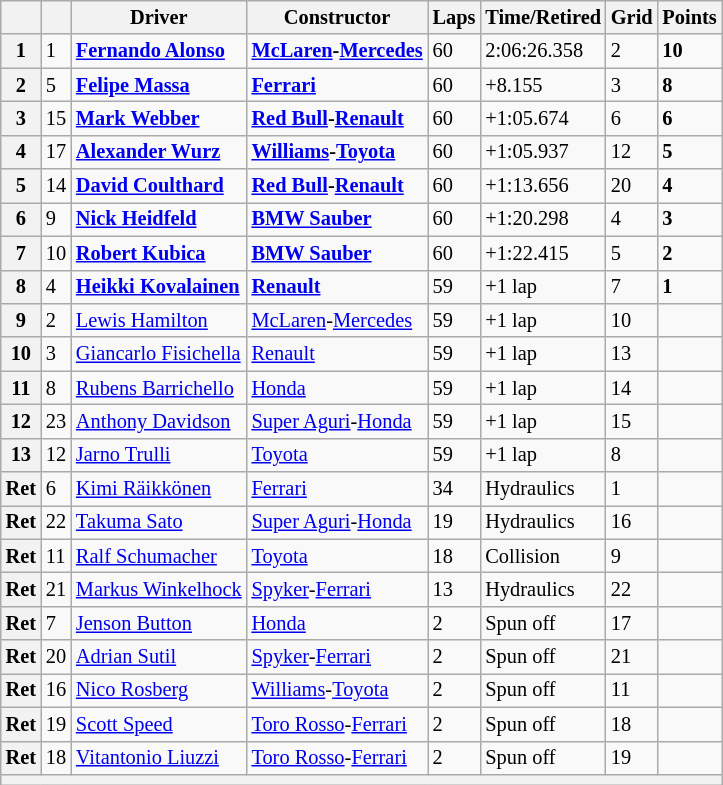<table class="wikitable" style="font-size:85%;">
<tr>
<th></th>
<th></th>
<th>Driver</th>
<th>Constructor</th>
<th>Laps</th>
<th>Time/Retired</th>
<th>Grid</th>
<th>Points</th>
</tr>
<tr>
<th>1</th>
<td>1</td>
<td> <strong><a href='#'>Fernando Alonso</a></strong></td>
<td align="center" nowrap><strong><a href='#'>McLaren</a>-<a href='#'>Mercedes</a></strong></td>
<td>60</td>
<td>2:06:26.358</td>
<td>2</td>
<td><strong>10</strong></td>
</tr>
<tr>
<th>2</th>
<td>5</td>
<td> <strong><a href='#'>Felipe Massa</a></strong></td>
<td><strong><a href='#'>Ferrari</a></strong></td>
<td>60</td>
<td>+8.155</td>
<td>3</td>
<td><strong>8</strong></td>
</tr>
<tr>
<th>3</th>
<td>15</td>
<td> <strong><a href='#'>Mark Webber</a></strong></td>
<td><strong><a href='#'>Red Bull</a>-<a href='#'>Renault</a></strong></td>
<td>60</td>
<td>+1:05.674</td>
<td>6</td>
<td><strong>6</strong></td>
</tr>
<tr>
<th>4</th>
<td>17</td>
<td> <strong><a href='#'>Alexander Wurz</a></strong></td>
<td><strong><a href='#'>Williams</a>-<a href='#'>Toyota</a></strong></td>
<td>60</td>
<td>+1:05.937</td>
<td>12</td>
<td><strong>5</strong></td>
</tr>
<tr>
<th>5</th>
<td>14</td>
<td> <strong><a href='#'>David Coulthard</a></strong></td>
<td><strong><a href='#'>Red Bull</a>-<a href='#'>Renault</a></strong></td>
<td>60</td>
<td>+1:13.656</td>
<td>20</td>
<td><strong>4</strong></td>
</tr>
<tr>
<th>6</th>
<td>9</td>
<td> <strong><a href='#'>Nick Heidfeld</a></strong></td>
<td><strong><a href='#'>BMW Sauber</a></strong></td>
<td>60</td>
<td>+1:20.298</td>
<td>4</td>
<td><strong>3</strong></td>
</tr>
<tr>
<th>7</th>
<td>10</td>
<td> <strong><a href='#'>Robert Kubica</a></strong></td>
<td><strong><a href='#'>BMW Sauber</a></strong></td>
<td>60</td>
<td>+1:22.415</td>
<td>5</td>
<td><strong>2</strong></td>
</tr>
<tr>
<th>8</th>
<td>4</td>
<td> <strong><a href='#'>Heikki Kovalainen</a></strong></td>
<td><strong><a href='#'>Renault</a></strong></td>
<td>59</td>
<td>+1 lap</td>
<td>7</td>
<td><strong>1</strong></td>
</tr>
<tr>
<th>9</th>
<td>2</td>
<td> <a href='#'>Lewis Hamilton</a></td>
<td><a href='#'>McLaren</a>-<a href='#'>Mercedes</a></td>
<td>59</td>
<td>+1 lap</td>
<td>10</td>
<td></td>
</tr>
<tr>
<th>10</th>
<td>3</td>
<td> <a href='#'>Giancarlo Fisichella</a></td>
<td><a href='#'>Renault</a></td>
<td>59</td>
<td>+1 lap</td>
<td>13</td>
<td></td>
</tr>
<tr>
<th>11</th>
<td>8</td>
<td> <a href='#'>Rubens Barrichello</a></td>
<td><a href='#'>Honda</a></td>
<td>59</td>
<td>+1 lap</td>
<td>14</td>
<td></td>
</tr>
<tr>
<th>12</th>
<td>23</td>
<td> <a href='#'>Anthony Davidson</a></td>
<td><a href='#'>Super Aguri</a>-<a href='#'>Honda</a></td>
<td>59</td>
<td>+1 lap</td>
<td>15</td>
<td></td>
</tr>
<tr>
<th>13</th>
<td>12</td>
<td> <a href='#'>Jarno Trulli</a></td>
<td><a href='#'>Toyota</a></td>
<td>59</td>
<td>+1 lap</td>
<td>8</td>
<td></td>
</tr>
<tr>
<th>Ret</th>
<td>6</td>
<td> <a href='#'>Kimi Räikkönen</a></td>
<td><a href='#'>Ferrari</a></td>
<td>34</td>
<td>Hydraulics</td>
<td>1</td>
<td></td>
</tr>
<tr>
<th>Ret</th>
<td>22</td>
<td> <a href='#'>Takuma Sato</a></td>
<td><a href='#'>Super Aguri</a>-<a href='#'>Honda</a></td>
<td>19</td>
<td>Hydraulics</td>
<td>16</td>
<td></td>
</tr>
<tr>
<th>Ret</th>
<td>11</td>
<td> <a href='#'>Ralf Schumacher</a></td>
<td><a href='#'>Toyota</a></td>
<td>18</td>
<td>Collision</td>
<td>9</td>
<td></td>
</tr>
<tr>
<th>Ret</th>
<td>21</td>
<td align="center" nowrap> <a href='#'>Markus Winkelhock</a></td>
<td><a href='#'>Spyker</a>-<a href='#'>Ferrari</a></td>
<td>13</td>
<td>Hydraulics</td>
<td>22</td>
<td></td>
</tr>
<tr>
<th>Ret</th>
<td>7</td>
<td> <a href='#'>Jenson Button</a></td>
<td><a href='#'>Honda</a></td>
<td>2</td>
<td>Spun off</td>
<td>17</td>
<td></td>
</tr>
<tr>
<th>Ret</th>
<td>20</td>
<td> <a href='#'>Adrian Sutil</a></td>
<td><a href='#'>Spyker</a>-<a href='#'>Ferrari</a></td>
<td>2</td>
<td>Spun off</td>
<td>21</td>
<td></td>
</tr>
<tr>
<th>Ret</th>
<td>16</td>
<td> <a href='#'>Nico Rosberg</a></td>
<td><a href='#'>Williams</a>-<a href='#'>Toyota</a></td>
<td>2</td>
<td>Spun off</td>
<td>11</td>
<td></td>
</tr>
<tr>
<th>Ret</th>
<td>19</td>
<td> <a href='#'>Scott Speed</a></td>
<td><a href='#'>Toro Rosso</a>-<a href='#'>Ferrari</a></td>
<td>2</td>
<td>Spun off</td>
<td>18</td>
<td></td>
</tr>
<tr>
<th>Ret</th>
<td>18</td>
<td> <a href='#'>Vitantonio Liuzzi</a></td>
<td><a href='#'>Toro Rosso</a>-<a href='#'>Ferrari</a></td>
<td>2</td>
<td>Spun off</td>
<td>19</td>
<td></td>
</tr>
<tr>
<th colspan="8"></th>
</tr>
</table>
